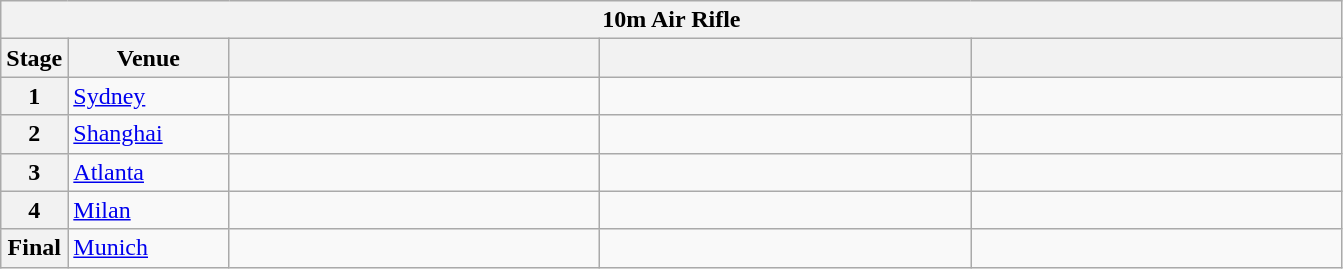<table class="wikitable">
<tr>
<th colspan="5">10m Air Rifle</th>
</tr>
<tr>
<th>Stage</th>
<th width=100>Venue</th>
<th width=240></th>
<th width=240></th>
<th width=240></th>
</tr>
<tr>
<th>1</th>
<td> <a href='#'>Sydney</a></td>
<td></td>
<td></td>
<td></td>
</tr>
<tr>
<th>2</th>
<td> <a href='#'>Shanghai</a></td>
<td></td>
<td></td>
<td></td>
</tr>
<tr>
<th>3</th>
<td> <a href='#'>Atlanta</a></td>
<td></td>
<td></td>
<td></td>
</tr>
<tr>
<th>4</th>
<td> <a href='#'>Milan</a></td>
<td></td>
<td></td>
<td></td>
</tr>
<tr>
<th>Final</th>
<td> <a href='#'>Munich</a></td>
<td></td>
<td></td>
<td></td>
</tr>
</table>
